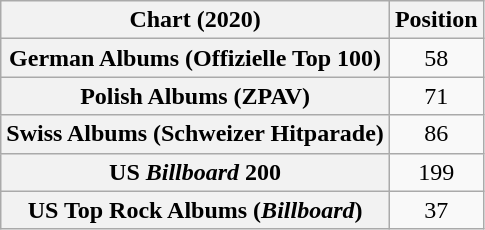<table class="wikitable sortable plainrowheaders" style="text-align:center">
<tr>
<th scope="col">Chart (2020)</th>
<th scope="col">Position</th>
</tr>
<tr>
<th scope="row">German Albums (Offizielle Top 100)</th>
<td>58</td>
</tr>
<tr>
<th scope="row">Polish Albums (ZPAV)</th>
<td>71</td>
</tr>
<tr>
<th scope="row">Swiss Albums (Schweizer Hitparade)</th>
<td>86</td>
</tr>
<tr>
<th scope="row">US <em>Billboard</em> 200</th>
<td>199</td>
</tr>
<tr>
<th scope="row">US Top Rock Albums (<em>Billboard</em>)</th>
<td>37</td>
</tr>
</table>
